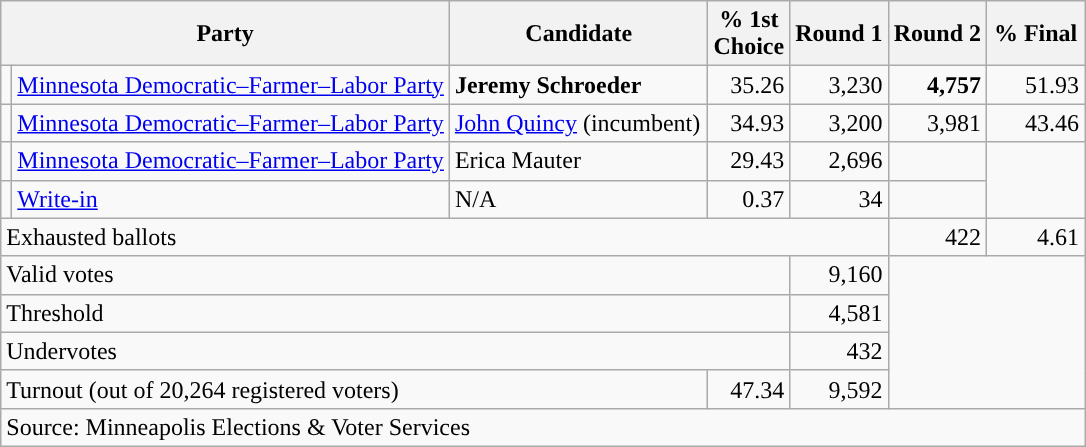<table class="wikitable">
<tr>
<th colspan="2" style="width:290px">Party</th>
<th style="width:165px">Candidate</th>
<th>% 1st<br>Choice</th>
<th>Round 1</th>
<th>Round 2</th>
<th style="width:58px;">% Final</th>
</tr>
<tr>
<td style="background-color:"></td>
<td><a href='#'>Minnesota Democratic–Farmer–Labor Party</a></td>
<td><strong>Jeremy Schroeder</strong></td>
<td align="right">35.26</td>
<td align="right">3,230</td>
<td align="right"><strong>4,757</strong></td>
<td align="right">51.93</td>
</tr>
<tr>
<td style="background-color:"></td>
<td><a href='#'>Minnesota Democratic–Farmer–Labor Party</a></td>
<td><a href='#'>John Quincy</a>  (incumbent)</td>
<td align="right">34.93</td>
<td align="right">3,200</td>
<td align="right">3,981</td>
<td align="right">43.46</td>
</tr>
<tr>
<td style="background-color:"></td>
<td><a href='#'>Minnesota Democratic–Farmer–Labor Party</a></td>
<td>Erica Mauter</td>
<td align="right">29.43</td>
<td align="right">2,696</td>
<td></td>
<td rowspan="2"></td>
</tr>
<tr>
<td style="background-color:"></td>
<td><a href='#'>Write-in</a></td>
<td>N/A</td>
<td align="right">0.37</td>
<td align="right">34</td>
<td></td>
</tr>
<tr>
<td colspan="5">Exhausted ballots</td>
<td align="right">422</td>
<td align="right">4.61</td>
</tr>
<tr>
<td colspan="4">Valid votes</td>
<td align="right">9,160</td>
<td colspan="2" rowspan="4"></td>
</tr>
<tr>
<td colspan="4">Threshold</td>
<td align="right">4,581</td>
</tr>
<tr>
<td colspan="4">Undervotes</td>
<td align="right">432</td>
</tr>
<tr>
<td colspan="3">Turnout (out of 20,264 registered voters)</td>
<td align="right">47.34</td>
<td align="right">9,592</td>
</tr>
<tr>
<td colspan="7">Source: Minneapolis Elections & Voter Services</td>
</tr>
</table>
